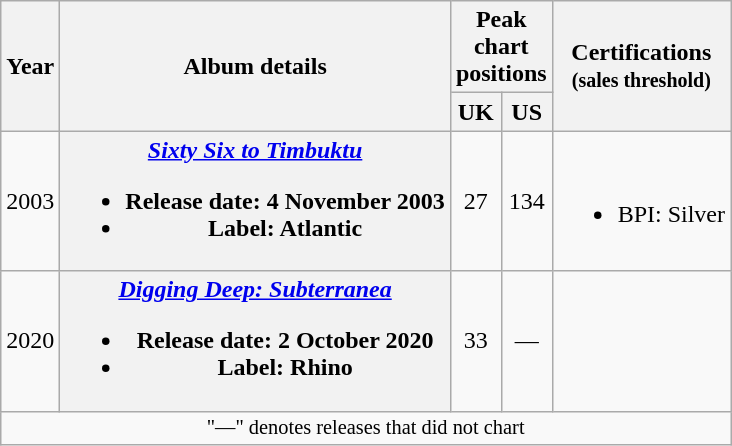<table class="wikitable plainrowheaders" style="text-align:center;">
<tr>
<th rowspan="2" scope="col">Year</th>
<th rowspan="2" scope="col">Album details</th>
<th colspan="2" scope="col">Peak chart positions</th>
<th rowspan="2" scope="col">Certifications<br><small>(sales threshold)</small></th>
</tr>
<tr>
<th style="width:25px;">UK<br></th>
<th style="width:25px;">US<br></th>
</tr>
<tr>
<td>2003</td>
<th scope="row"><em><a href='#'>Sixty Six to Timbuktu</a></em><br><ul><li>Release date: 4 November 2003</li><li>Label: Atlantic</li></ul></th>
<td>27</td>
<td>134</td>
<td><br><ul><li>BPI: Silver</li></ul></td>
</tr>
<tr>
<td>2020</td>
<th scope="row"><em><a href='#'>Digging Deep: Subterranea</a></em><br><ul><li>Release date: 2 October 2020</li><li>Label: Rhino</li></ul></th>
<td>33</td>
<td>—</td>
<td></td>
</tr>
<tr>
<td colspan="20" style="font-size:85%">"—" denotes releases that did not chart</td>
</tr>
</table>
